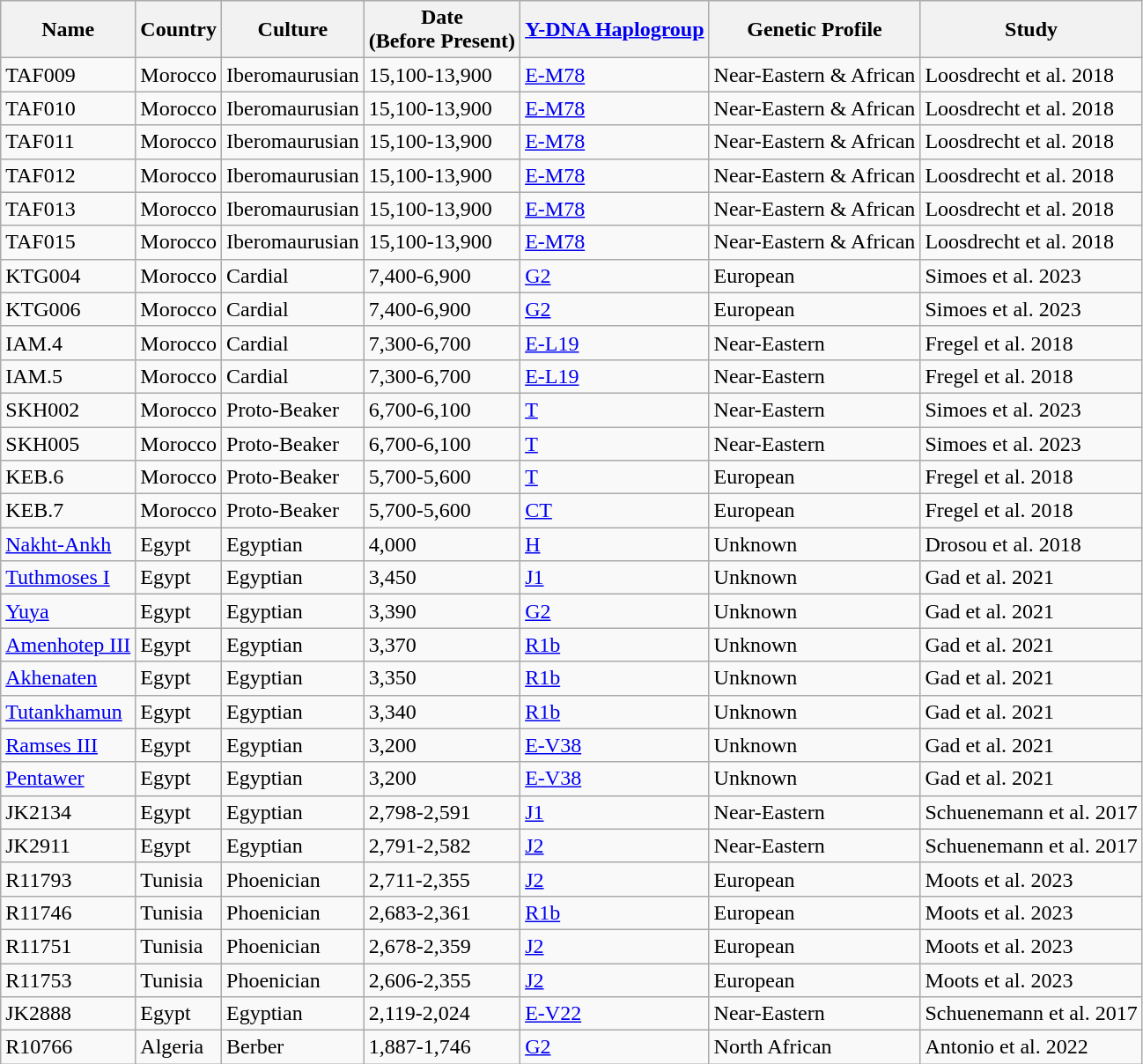<table class="sortable wikitable">
<tr>
<th>Name</th>
<th>Country</th>
<th>Culture</th>
<th>Date<br>(Before Present)</th>
<th><a href='#'>Y-DNA Haplogroup</a></th>
<th>Genetic Profile</th>
<th>Study</th>
</tr>
<tr>
<td>TAF009</td>
<td>Morocco</td>
<td>Iberomaurusian</td>
<td>15,100-13,900</td>
<td><a href='#'>E-M78</a></td>
<td>Near-Eastern & African</td>
<td>Loosdrecht et al. 2018</td>
</tr>
<tr>
<td>TAF010</td>
<td>Morocco</td>
<td>Iberomaurusian</td>
<td>15,100-13,900</td>
<td><a href='#'>E-M78</a></td>
<td>Near-Eastern & African</td>
<td>Loosdrecht et al. 2018</td>
</tr>
<tr>
<td>TAF011</td>
<td>Morocco</td>
<td>Iberomaurusian</td>
<td>15,100-13,900</td>
<td><a href='#'>E-M78</a></td>
<td>Near-Eastern & African</td>
<td>Loosdrecht et al. 2018</td>
</tr>
<tr>
<td>TAF012</td>
<td>Morocco</td>
<td>Iberomaurusian</td>
<td>15,100-13,900</td>
<td><a href='#'>E-M78</a></td>
<td>Near-Eastern & African</td>
<td>Loosdrecht et al. 2018</td>
</tr>
<tr>
<td>TAF013</td>
<td>Morocco</td>
<td>Iberomaurusian</td>
<td>15,100-13,900</td>
<td><a href='#'>E-M78</a></td>
<td>Near-Eastern & African</td>
<td>Loosdrecht et al. 2018</td>
</tr>
<tr>
<td>TAF015</td>
<td>Morocco</td>
<td>Iberomaurusian</td>
<td>15,100-13,900</td>
<td><a href='#'>E-M78</a></td>
<td>Near-Eastern & African</td>
<td>Loosdrecht et al. 2018</td>
</tr>
<tr>
<td>KTG004</td>
<td>Morocco</td>
<td>Cardial</td>
<td>7,400-6,900</td>
<td><a href='#'>G2</a></td>
<td>European</td>
<td>Simoes et al. 2023</td>
</tr>
<tr>
<td>KTG006</td>
<td>Morocco</td>
<td>Cardial</td>
<td>7,400-6,900</td>
<td><a href='#'>G2</a></td>
<td>European</td>
<td>Simoes et al. 2023</td>
</tr>
<tr>
<td>IAM.4</td>
<td>Morocco</td>
<td>Cardial</td>
<td>7,300-6,700</td>
<td><a href='#'>E-L19</a></td>
<td>Near-Eastern</td>
<td>Fregel et al. 2018</td>
</tr>
<tr>
<td>IAM.5</td>
<td>Morocco</td>
<td>Cardial</td>
<td>7,300-6,700</td>
<td><a href='#'>E-L19</a></td>
<td>Near-Eastern</td>
<td>Fregel et al. 2018</td>
</tr>
<tr>
<td>SKH002</td>
<td>Morocco</td>
<td>Proto-Beaker</td>
<td>6,700-6,100</td>
<td><a href='#'>T</a></td>
<td>Near-Eastern</td>
<td>Simoes et al. 2023</td>
</tr>
<tr>
<td>SKH005</td>
<td>Morocco</td>
<td>Proto-Beaker</td>
<td>6,700-6,100</td>
<td><a href='#'>T</a></td>
<td>Near-Eastern</td>
<td>Simoes et al. 2023</td>
</tr>
<tr>
<td>KEB.6</td>
<td>Morocco</td>
<td>Proto-Beaker</td>
<td>5,700-5,600</td>
<td><a href='#'>T</a></td>
<td>European</td>
<td>Fregel et al. 2018</td>
</tr>
<tr>
<td>KEB.7</td>
<td>Morocco</td>
<td>Proto-Beaker</td>
<td>5,700-5,600</td>
<td><a href='#'>CT</a></td>
<td>European</td>
<td>Fregel et al. 2018</td>
</tr>
<tr>
<td><a href='#'>Nakht-Ankh</a></td>
<td>Egypt</td>
<td>Egyptian</td>
<td>4,000</td>
<td><a href='#'>H</a></td>
<td>Unknown</td>
<td>Drosou et al. 2018</td>
</tr>
<tr>
<td><a href='#'>Tuthmoses I</a></td>
<td>Egypt</td>
<td>Egyptian</td>
<td>3,450</td>
<td><a href='#'>J1</a></td>
<td>Unknown</td>
<td>Gad et al. 2021</td>
</tr>
<tr>
<td><a href='#'>Yuya</a></td>
<td>Egypt</td>
<td>Egyptian</td>
<td>3,390</td>
<td><a href='#'>G2</a></td>
<td>Unknown</td>
<td>Gad et al. 2021</td>
</tr>
<tr>
<td><a href='#'>Amenhotep III</a></td>
<td>Egypt</td>
<td>Egyptian</td>
<td>3,370</td>
<td><a href='#'>R1b</a></td>
<td>Unknown</td>
<td>Gad et al. 2021</td>
</tr>
<tr>
<td><a href='#'>Akhenaten</a></td>
<td>Egypt</td>
<td>Egyptian</td>
<td>3,350</td>
<td><a href='#'>R1b</a></td>
<td>Unknown</td>
<td>Gad et al. 2021</td>
</tr>
<tr>
<td><a href='#'>Tutankhamun</a></td>
<td>Egypt</td>
<td>Egyptian</td>
<td>3,340</td>
<td><a href='#'>R1b</a></td>
<td>Unknown</td>
<td>Gad et al. 2021</td>
</tr>
<tr>
<td><a href='#'>Ramses III</a></td>
<td>Egypt</td>
<td>Egyptian</td>
<td>3,200</td>
<td><a href='#'>E-V38</a></td>
<td>Unknown</td>
<td>Gad et al. 2021</td>
</tr>
<tr>
<td><a href='#'>Pentawer</a></td>
<td>Egypt</td>
<td>Egyptian</td>
<td>3,200</td>
<td><a href='#'>E-V38</a></td>
<td>Unknown</td>
<td>Gad et al. 2021</td>
</tr>
<tr>
<td>JK2134</td>
<td>Egypt</td>
<td>Egyptian</td>
<td>2,798-2,591</td>
<td><a href='#'>J1</a></td>
<td>Near-Eastern</td>
<td>Schuenemann et al. 2017</td>
</tr>
<tr>
<td>JK2911</td>
<td>Egypt</td>
<td>Egyptian</td>
<td>2,791-2,582</td>
<td><a href='#'>J2</a></td>
<td>Near-Eastern</td>
<td>Schuenemann et al. 2017</td>
</tr>
<tr>
<td>R11793</td>
<td>Tunisia</td>
<td>Phoenician</td>
<td>2,711-2,355</td>
<td><a href='#'>J2</a></td>
<td>European</td>
<td>Moots et al. 2023</td>
</tr>
<tr>
<td>R11746</td>
<td>Tunisia</td>
<td>Phoenician</td>
<td>2,683-2,361</td>
<td><a href='#'>R1b</a></td>
<td>European</td>
<td>Moots et al. 2023</td>
</tr>
<tr>
<td>R11751</td>
<td>Tunisia</td>
<td>Phoenician</td>
<td>2,678-2,359</td>
<td><a href='#'>J2</a></td>
<td>European</td>
<td>Moots et al. 2023</td>
</tr>
<tr>
<td>R11753</td>
<td>Tunisia</td>
<td>Phoenician</td>
<td>2,606-2,355</td>
<td><a href='#'>J2</a></td>
<td>European</td>
<td>Moots et al. 2023</td>
</tr>
<tr>
<td>JK2888</td>
<td>Egypt</td>
<td>Egyptian</td>
<td>2,119-2,024</td>
<td><a href='#'>E-V22</a></td>
<td>Near-Eastern</td>
<td>Schuenemann et al. 2017</td>
</tr>
<tr>
<td>R10766</td>
<td>Algeria</td>
<td>Berber</td>
<td>1,887-1,746</td>
<td><a href='#'>G2</a></td>
<td>North African</td>
<td>Antonio et al. 2022</td>
</tr>
</table>
